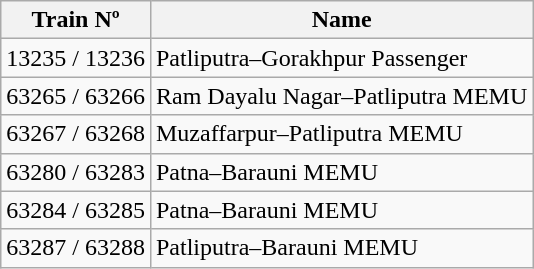<table class="wikitable sortable">
<tr>
<th>Train Nº</th>
<th>Name</th>
</tr>
<tr>
<td>13235 / 13236</td>
<td>Patliputra–Gorakhpur Passenger</td>
</tr>
<tr>
<td>63265 / 63266</td>
<td>Ram Dayalu Nagar–Patliputra MEMU</td>
</tr>
<tr>
<td>63267 / 63268</td>
<td>Muzaffarpur–Patliputra MEMU</td>
</tr>
<tr>
<td>63280 / 63283</td>
<td>Patna–Barauni MEMU</td>
</tr>
<tr>
<td>63284 / 63285</td>
<td>Patna–Barauni MEMU</td>
</tr>
<tr>
<td>63287 / 63288</td>
<td>Patliputra–Barauni MEMU</td>
</tr>
</table>
